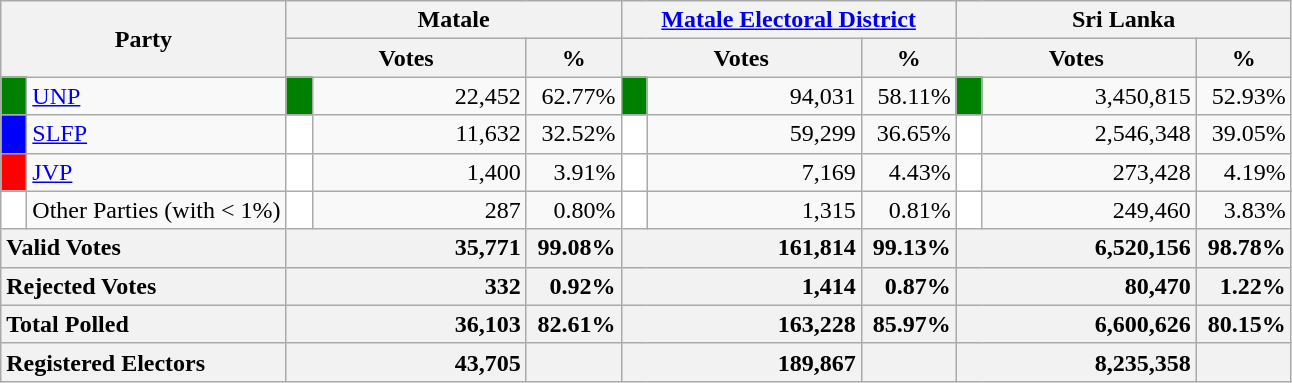<table class="wikitable">
<tr>
<th colspan="2" width="144px"rowspan="2">Party</th>
<th colspan="3" width="216px">Matale</th>
<th colspan="3" width="216px"><a href='#'>Matale Electoral District</a></th>
<th colspan="3" width="216px">Sri Lanka</th>
</tr>
<tr>
<th colspan="2" width="144px">Votes</th>
<th>%</th>
<th colspan="2" width="144px">Votes</th>
<th>%</th>
<th colspan="2" width="144px">Votes</th>
<th>%</th>
</tr>
<tr>
<td style="background-color:green;" width="10px"></td>
<td style="text-align:left;"><a href='#'>UNP</a></td>
<td style="background-color:green;" width="10px"></td>
<td style="text-align:right;">22,452</td>
<td style="text-align:right;">62.77%</td>
<td style="background-color:green;" width="10px"></td>
<td style="text-align:right;">94,031</td>
<td style="text-align:right;">58.11%</td>
<td style="background-color:green;" width="10px"></td>
<td style="text-align:right;">3,450,815</td>
<td style="text-align:right;">52.93%</td>
</tr>
<tr>
<td style="background-color:blue;" width="10px"></td>
<td style="text-align:left;"><a href='#'>SLFP</a></td>
<td style="background-color:white;" width="10px"></td>
<td style="text-align:right;">11,632</td>
<td style="text-align:right;">32.52%</td>
<td style="background-color:white;" width="10px"></td>
<td style="text-align:right;">59,299</td>
<td style="text-align:right;">36.65%</td>
<td style="background-color:white;" width="10px"></td>
<td style="text-align:right;">2,546,348</td>
<td style="text-align:right;">39.05%</td>
</tr>
<tr>
<td style="background-color:red;" width="10px"></td>
<td style="text-align:left;"><a href='#'>JVP</a></td>
<td style="background-color:white;" width="10px"></td>
<td style="text-align:right;">1,400</td>
<td style="text-align:right;">3.91%</td>
<td style="background-color:white;" width="10px"></td>
<td style="text-align:right;">7,169</td>
<td style="text-align:right;">4.43%</td>
<td style="background-color:white;" width="10px"></td>
<td style="text-align:right;">273,428</td>
<td style="text-align:right;">4.19%</td>
</tr>
<tr>
<td style="background-color:white;" width="10px"></td>
<td style="text-align:left;">Other Parties (with < 1%)</td>
<td style="background-color:white;" width="10px"></td>
<td style="text-align:right;">287</td>
<td style="text-align:right;">0.80%</td>
<td style="background-color:white;" width="10px"></td>
<td style="text-align:right;">1,315</td>
<td style="text-align:right;">0.81%</td>
<td style="background-color:white;" width="10px"></td>
<td style="text-align:right;">249,460</td>
<td style="text-align:right;">3.83%</td>
</tr>
<tr>
<th colspan="2" width="144px"style="text-align:left;">Valid Votes</th>
<th style="text-align:right;"colspan="2" width="144px">35,771</th>
<th style="text-align:right;">99.08%</th>
<th style="text-align:right;"colspan="2" width="144px">161,814</th>
<th style="text-align:right;">99.13%</th>
<th style="text-align:right;"colspan="2" width="144px">6,520,156</th>
<th style="text-align:right;">98.78%</th>
</tr>
<tr>
<th colspan="2" width="144px"style="text-align:left;">Rejected Votes</th>
<th style="text-align:right;"colspan="2" width="144px">332</th>
<th style="text-align:right;">0.92%</th>
<th style="text-align:right;"colspan="2" width="144px">1,414</th>
<th style="text-align:right;">0.87%</th>
<th style="text-align:right;"colspan="2" width="144px">80,470</th>
<th style="text-align:right;">1.22%</th>
</tr>
<tr>
<th colspan="2" width="144px"style="text-align:left;">Total Polled</th>
<th style="text-align:right;"colspan="2" width="144px">36,103</th>
<th style="text-align:right;">82.61%</th>
<th style="text-align:right;"colspan="2" width="144px">163,228</th>
<th style="text-align:right;">85.97%</th>
<th style="text-align:right;"colspan="2" width="144px">6,600,626</th>
<th style="text-align:right;">80.15%</th>
</tr>
<tr>
<th colspan="2" width="144px"style="text-align:left;">Registered Electors</th>
<th style="text-align:right;"colspan="2" width="144px">43,705</th>
<th></th>
<th style="text-align:right;"colspan="2" width="144px">189,867</th>
<th></th>
<th style="text-align:right;"colspan="2" width="144px">8,235,358</th>
<th></th>
</tr>
</table>
